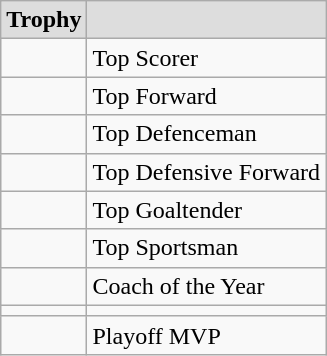<table class="wikitable">
<tr align="center" style="font-weight:bold; background-color:#dddddd;" |>
<td align="left">Trophy</td>
<td></td>
</tr>
<tr>
<td></td>
<td>Top Scorer</td>
</tr>
<tr>
<td></td>
<td>Top Forward</td>
</tr>
<tr>
<td></td>
<td>Top Defenceman</td>
</tr>
<tr>
<td></td>
<td>Top Defensive Forward</td>
</tr>
<tr>
<td></td>
<td>Top Goaltender</td>
</tr>
<tr>
<td></td>
<td>Top Sportsman</td>
</tr>
<tr>
<td></td>
<td>Coach of the Year</td>
</tr>
<tr>
<td></td>
<td></td>
</tr>
<tr>
<td></td>
<td>Playoff MVP</td>
</tr>
</table>
